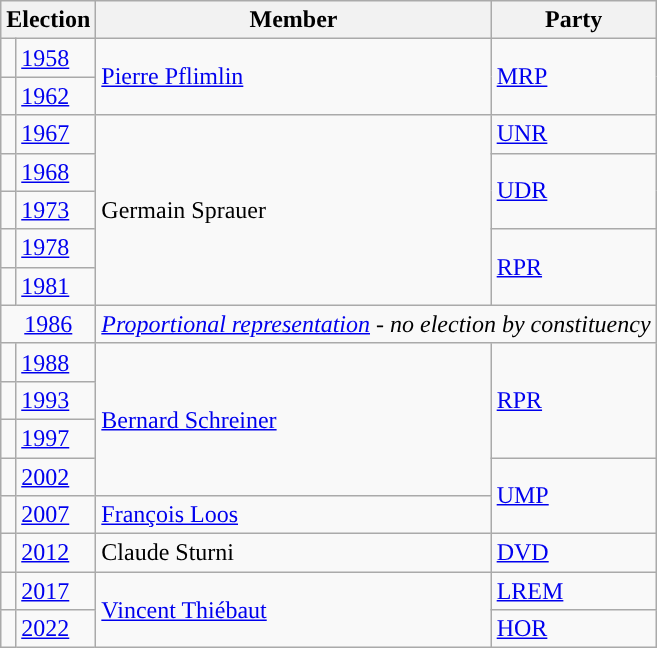<table class="wikitable">
<tr>
<th colspan="2">Election</th>
<th>Member</th>
<th>Party</th>
</tr>
<tr>
<td style="background-color: "></td>
<td><a href='#'>1958</a></td>
<td rowspan="2"><a href='#'>Pierre Pflimlin</a></td>
<td rowspan="2"><a href='#'>MRP</a></td>
</tr>
<tr>
<td style="background-color: "></td>
<td><a href='#'>1962</a></td>
</tr>
<tr>
<td style="background-color: "></td>
<td><a href='#'>1967</a></td>
<td rowspan="5">Germain Sprauer</td>
<td><a href='#'>UNR</a></td>
</tr>
<tr>
<td style="background-color: "></td>
<td><a href='#'>1968</a></td>
<td rowspan="2"><a href='#'>UDR</a></td>
</tr>
<tr>
<td style="background-color: "></td>
<td><a href='#'>1973</a></td>
</tr>
<tr>
<td style="background-color: "></td>
<td><a href='#'>1978</a></td>
<td rowspan="2"><a href='#'>RPR</a></td>
</tr>
<tr>
<td style="background-color: "></td>
<td><a href='#'>1981</a></td>
</tr>
<tr>
<td colspan="2" align="center"><a href='#'>1986</a></td>
<td colspan="2"><em><a href='#'>Proportional representation</a> - no election by constituency</em></td>
</tr>
<tr>
<td style="background-color: "></td>
<td><a href='#'>1988</a></td>
<td rowspan="4"><a href='#'>Bernard Schreiner</a></td>
<td rowspan="3"><a href='#'>RPR</a></td>
</tr>
<tr>
<td style="background-color: "></td>
<td><a href='#'>1993</a></td>
</tr>
<tr>
<td style="background-color: "></td>
<td><a href='#'>1997</a></td>
</tr>
<tr>
<td style="background-color: "></td>
<td><a href='#'>2002</a></td>
<td rowspan="2"><a href='#'>UMP</a></td>
</tr>
<tr>
<td style="background-color: "></td>
<td><a href='#'>2007</a></td>
<td><a href='#'>François Loos</a></td>
</tr>
<tr>
<td style="background-color: "></td>
<td><a href='#'>2012</a></td>
<td>Claude Sturni</td>
<td><a href='#'>DVD</a></td>
</tr>
<tr>
<td style="background-color: "></td>
<td><a href='#'>2017</a></td>
<td rowspan="2"><a href='#'>Vincent Thiébaut</a></td>
<td><a href='#'>LREM</a></td>
</tr>
<tr>
<td style="background-color: "></td>
<td><a href='#'>2022</a></td>
<td><a href='#'>HOR</a></td>
</tr>
</table>
